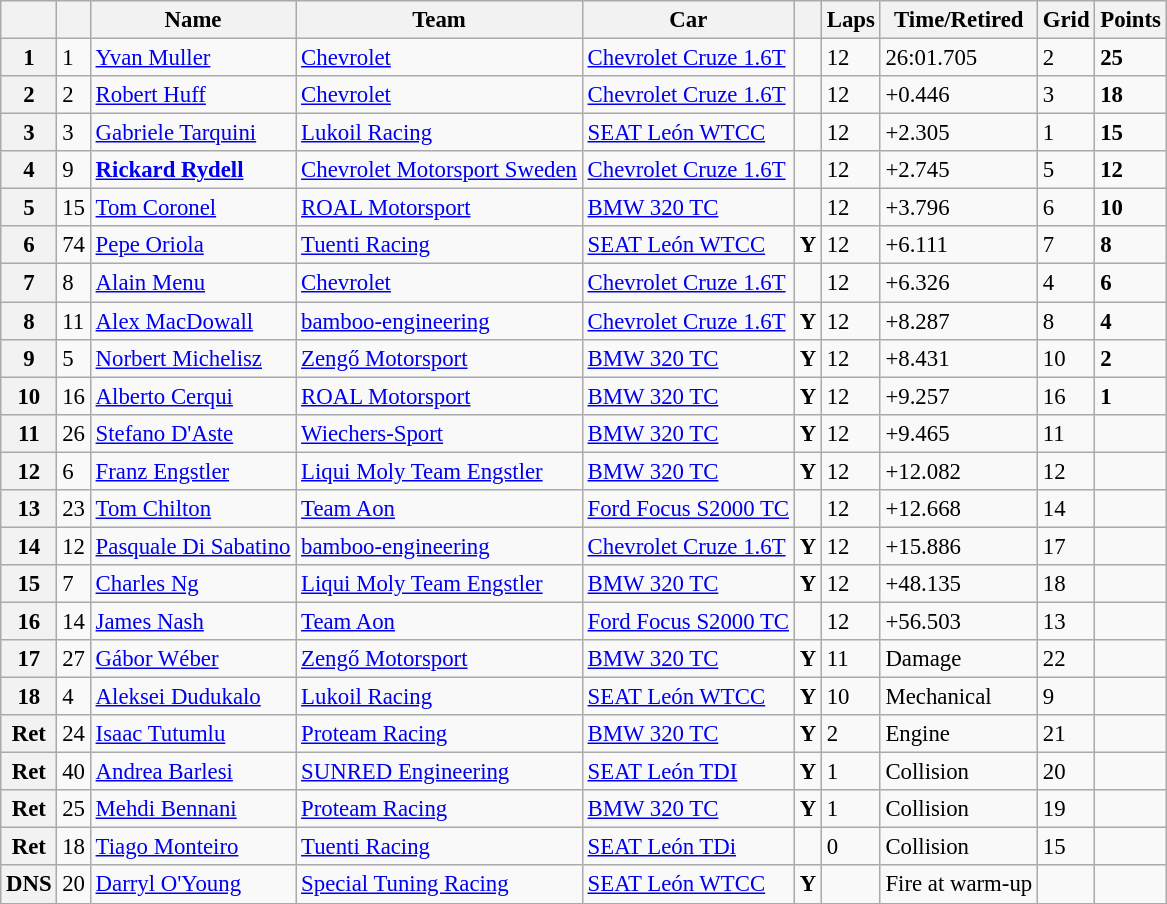<table class="wikitable sortable" style="font-size: 95%;">
<tr>
<th></th>
<th></th>
<th>Name</th>
<th>Team</th>
<th>Car</th>
<th></th>
<th>Laps</th>
<th>Time/Retired</th>
<th>Grid</th>
<th>Points</th>
</tr>
<tr>
<th>1</th>
<td>1</td>
<td> <a href='#'>Yvan Muller</a></td>
<td><a href='#'>Chevrolet</a></td>
<td><a href='#'>Chevrolet Cruze 1.6T</a></td>
<td></td>
<td>12</td>
<td>26:01.705</td>
<td>2</td>
<td><strong>25</strong></td>
</tr>
<tr>
<th>2</th>
<td>2</td>
<td> <a href='#'>Robert Huff</a></td>
<td><a href='#'>Chevrolet</a></td>
<td><a href='#'>Chevrolet Cruze 1.6T</a></td>
<td></td>
<td>12</td>
<td>+0.446</td>
<td>3</td>
<td><strong>18</strong></td>
</tr>
<tr>
<th>3</th>
<td>3</td>
<td> <a href='#'>Gabriele Tarquini</a></td>
<td><a href='#'>Lukoil Racing</a></td>
<td><a href='#'>SEAT León WTCC</a></td>
<td></td>
<td>12</td>
<td>+2.305</td>
<td>1</td>
<td><strong>15</strong></td>
</tr>
<tr>
<th>4</th>
<td>9</td>
<td> <strong><a href='#'>Rickard Rydell</a></strong></td>
<td><a href='#'>Chevrolet Motorsport Sweden</a></td>
<td><a href='#'>Chevrolet Cruze 1.6T</a></td>
<td></td>
<td>12</td>
<td>+2.745</td>
<td>5</td>
<td><strong>12</strong></td>
</tr>
<tr>
<th>5</th>
<td>15</td>
<td> <a href='#'>Tom Coronel</a></td>
<td><a href='#'>ROAL Motorsport</a></td>
<td><a href='#'>BMW 320 TC</a></td>
<td></td>
<td>12</td>
<td>+3.796</td>
<td>6</td>
<td><strong>10</strong></td>
</tr>
<tr>
<th>6</th>
<td>74</td>
<td> <a href='#'>Pepe Oriola</a></td>
<td><a href='#'>Tuenti Racing</a></td>
<td><a href='#'>SEAT León WTCC</a></td>
<td align=center><strong><span>Y</span></strong></td>
<td>12</td>
<td>+6.111</td>
<td>7</td>
<td><strong>8</strong></td>
</tr>
<tr>
<th>7</th>
<td>8</td>
<td> <a href='#'>Alain Menu</a></td>
<td><a href='#'>Chevrolet</a></td>
<td><a href='#'>Chevrolet Cruze 1.6T</a></td>
<td></td>
<td>12</td>
<td>+6.326</td>
<td>4</td>
<td><strong>6</strong></td>
</tr>
<tr>
<th>8</th>
<td>11</td>
<td> <a href='#'>Alex MacDowall</a></td>
<td><a href='#'>bamboo-engineering</a></td>
<td><a href='#'>Chevrolet Cruze 1.6T</a></td>
<td align=center><strong><span>Y</span></strong></td>
<td>12</td>
<td>+8.287</td>
<td>8</td>
<td><strong>4</strong></td>
</tr>
<tr>
<th>9</th>
<td>5</td>
<td> <a href='#'>Norbert Michelisz</a></td>
<td><a href='#'>Zengő Motorsport</a></td>
<td><a href='#'>BMW 320 TC</a></td>
<td align=center><strong><span>Y</span></strong></td>
<td>12</td>
<td>+8.431</td>
<td>10</td>
<td><strong>2</strong></td>
</tr>
<tr>
<th>10</th>
<td>16</td>
<td> <a href='#'>Alberto Cerqui</a></td>
<td><a href='#'>ROAL Motorsport</a></td>
<td><a href='#'>BMW 320 TC</a></td>
<td align=center><strong><span>Y</span></strong></td>
<td>12</td>
<td>+9.257</td>
<td>16</td>
<td><strong>1</strong></td>
</tr>
<tr>
<th>11</th>
<td>26</td>
<td> <a href='#'>Stefano D'Aste</a></td>
<td><a href='#'>Wiechers-Sport</a></td>
<td><a href='#'>BMW 320 TC</a></td>
<td align=center><strong><span>Y</span></strong></td>
<td>12</td>
<td>+9.465</td>
<td>11</td>
<td></td>
</tr>
<tr>
<th>12</th>
<td>6</td>
<td> <a href='#'>Franz Engstler</a></td>
<td><a href='#'>Liqui Moly Team Engstler</a></td>
<td><a href='#'>BMW 320 TC</a></td>
<td align=center><strong><span>Y</span></strong></td>
<td>12</td>
<td>+12.082</td>
<td>12</td>
<td></td>
</tr>
<tr>
<th>13</th>
<td>23</td>
<td> <a href='#'>Tom Chilton</a></td>
<td><a href='#'>Team Aon</a></td>
<td><a href='#'>Ford Focus S2000 TC</a></td>
<td></td>
<td>12</td>
<td>+12.668</td>
<td>14</td>
<td></td>
</tr>
<tr>
<th>14</th>
<td>12</td>
<td> <a href='#'>Pasquale Di Sabatino</a></td>
<td><a href='#'>bamboo-engineering</a></td>
<td><a href='#'>Chevrolet Cruze 1.6T</a></td>
<td align=center><strong><span>Y</span></strong></td>
<td>12</td>
<td>+15.886</td>
<td>17</td>
<td></td>
</tr>
<tr>
<th>15</th>
<td>7</td>
<td> <a href='#'>Charles Ng</a></td>
<td><a href='#'>Liqui Moly Team Engstler</a></td>
<td><a href='#'>BMW 320 TC</a></td>
<td align=center><strong><span>Y</span></strong></td>
<td>12</td>
<td>+48.135</td>
<td>18</td>
<td></td>
</tr>
<tr>
<th>16</th>
<td>14</td>
<td> <a href='#'>James Nash</a></td>
<td><a href='#'>Team Aon</a></td>
<td><a href='#'>Ford Focus S2000 TC</a></td>
<td></td>
<td>12</td>
<td>+56.503</td>
<td>13</td>
<td></td>
</tr>
<tr>
<th>17</th>
<td>27</td>
<td> <a href='#'>Gábor Wéber</a></td>
<td><a href='#'>Zengő Motorsport</a></td>
<td><a href='#'>BMW 320 TC</a></td>
<td align=center><strong><span>Y</span></strong></td>
<td>11</td>
<td>Damage</td>
<td>22</td>
<td></td>
</tr>
<tr>
<th>18</th>
<td>4</td>
<td> <a href='#'>Aleksei Dudukalo</a></td>
<td><a href='#'>Lukoil Racing</a></td>
<td><a href='#'>SEAT León WTCC</a></td>
<td align=center><strong><span>Y</span></strong></td>
<td>10</td>
<td>Mechanical</td>
<td>9</td>
<td></td>
</tr>
<tr>
<th>Ret</th>
<td>24</td>
<td> <a href='#'>Isaac Tutumlu</a></td>
<td><a href='#'>Proteam Racing</a></td>
<td><a href='#'>BMW 320 TC</a></td>
<td align=center><strong><span>Y</span></strong></td>
<td>2</td>
<td>Engine</td>
<td>21</td>
<td></td>
</tr>
<tr>
<th>Ret</th>
<td>40</td>
<td> <a href='#'>Andrea Barlesi</a></td>
<td><a href='#'>SUNRED Engineering</a></td>
<td><a href='#'>SEAT León TDI</a></td>
<td align=center><strong><span>Y</span></strong></td>
<td>1</td>
<td>Collision</td>
<td>20</td>
<td></td>
</tr>
<tr>
<th>Ret</th>
<td>25</td>
<td> <a href='#'>Mehdi Bennani</a></td>
<td><a href='#'>Proteam Racing</a></td>
<td><a href='#'>BMW 320 TC</a></td>
<td align=center><strong><span>Y</span></strong></td>
<td>1</td>
<td>Collision</td>
<td>19</td>
<td></td>
</tr>
<tr>
<th>Ret</th>
<td>18</td>
<td> <a href='#'>Tiago Monteiro</a></td>
<td><a href='#'>Tuenti Racing</a></td>
<td><a href='#'>SEAT León TDi</a></td>
<td></td>
<td>0</td>
<td>Collision</td>
<td>15</td>
<td></td>
</tr>
<tr>
<th>DNS</th>
<td>20</td>
<td> <a href='#'>Darryl O'Young</a></td>
<td><a href='#'>Special Tuning Racing</a></td>
<td><a href='#'>SEAT León WTCC</a></td>
<td align=center><strong><span>Y</span></strong></td>
<td></td>
<td>Fire at warm-up</td>
<td></td>
<td></td>
</tr>
</table>
